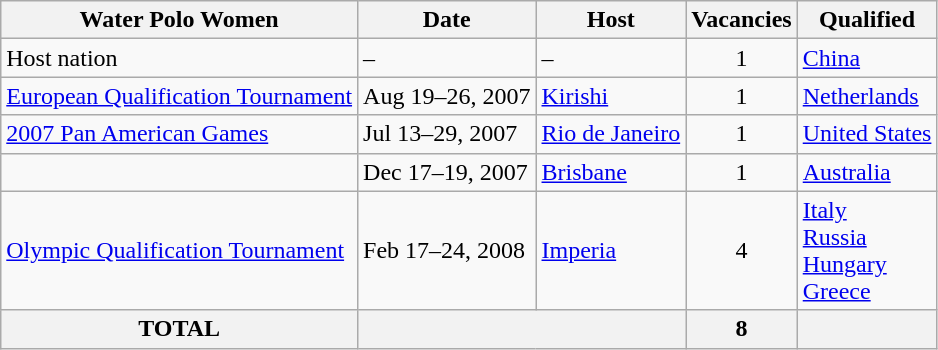<table class="wikitable">
<tr>
<th>Water Polo Women</th>
<th>Date</th>
<th>Host</th>
<th>Vacancies</th>
<th>Qualified</th>
</tr>
<tr>
<td>Host nation</td>
<td>–</td>
<td>–</td>
<td align="center">1</td>
<td> <a href='#'>China</a></td>
</tr>
<tr>
<td><a href='#'>European Qualification Tournament</a></td>
<td>Aug 19–26, 2007</td>
<td> <a href='#'>Kirishi</a></td>
<td align="center">1</td>
<td> <a href='#'>Netherlands</a></td>
</tr>
<tr>
<td><a href='#'>2007 Pan American Games</a></td>
<td>Jul 13–29, 2007</td>
<td> <a href='#'>Rio de Janeiro</a></td>
<td align="center">1</td>
<td> <a href='#'>United States</a></td>
</tr>
<tr>
<td></td>
<td>Dec 17–19, 2007</td>
<td> <a href='#'>Brisbane</a></td>
<td align="center">1</td>
<td> <a href='#'>Australia</a></td>
</tr>
<tr>
<td><a href='#'>Olympic Qualification Tournament</a></td>
<td>Feb 17–24, 2008</td>
<td> <a href='#'>Imperia</a></td>
<td align="center">4</td>
<td> <a href='#'>Italy</a><br> <a href='#'>Russia</a> <br> <a href='#'>Hungary</a><br> <a href='#'>Greece</a></td>
</tr>
<tr>
<th>TOTAL</th>
<th colspan="2"></th>
<th>8</th>
<th></th>
</tr>
</table>
